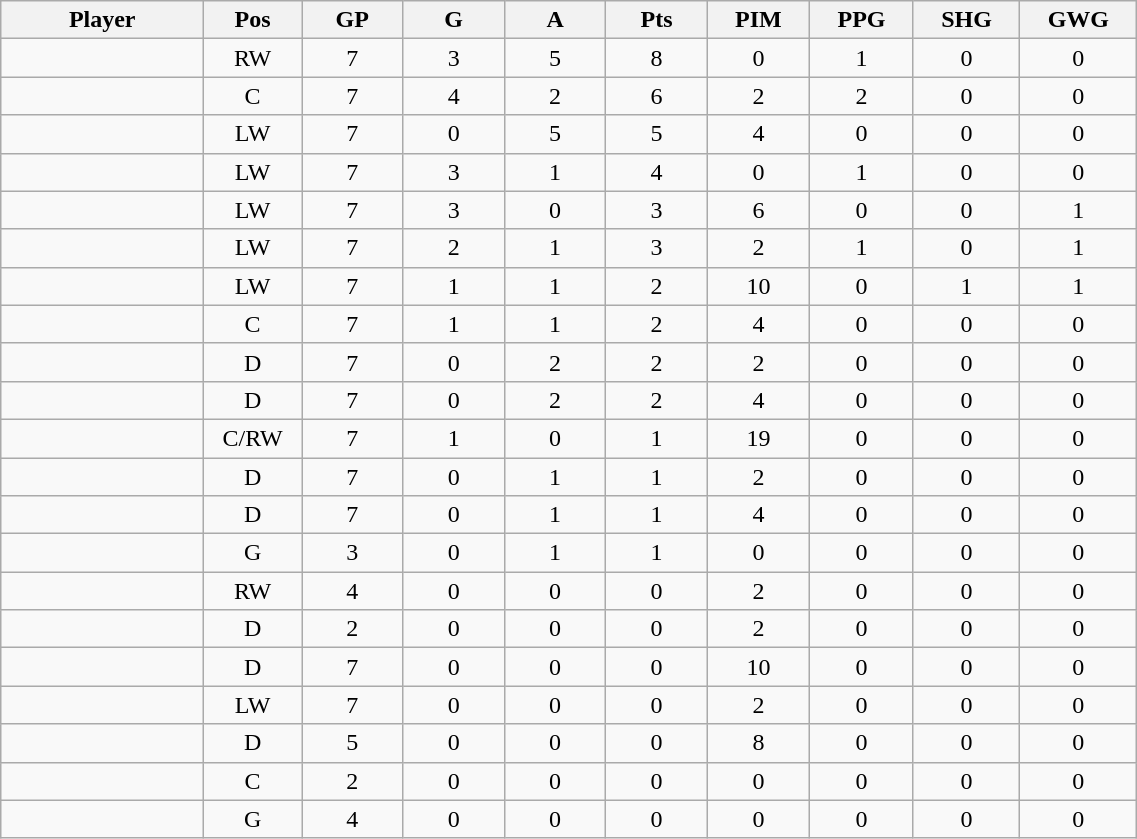<table class="wikitable sortable" width="60%">
<tr ALIGN="center">
<th bgcolor="#DDDDFF" width="10%">Player</th>
<th bgcolor="#DDDDFF" width="3%" title="Position">Pos</th>
<th bgcolor="#DDDDFF" width="5%" title="Games played">GP</th>
<th bgcolor="#DDDDFF" width="5%" title="Goals">G</th>
<th bgcolor="#DDDDFF" width="5%" title="Assists">A</th>
<th bgcolor="#DDDDFF" width="5%" title="Points">Pts</th>
<th bgcolor="#DDDDFF" width="5%" title="Penalties in Minutes">PIM</th>
<th bgcolor="#DDDDFF" width="5%" title="Power Play Goals">PPG</th>
<th bgcolor="#DDDDFF" width="5%" title="Short-handed Goals">SHG</th>
<th bgcolor="#DDDDFF" width="5%" title="Game-winning Goals">GWG</th>
</tr>
<tr align="center">
<td align="right"></td>
<td>RW</td>
<td>7</td>
<td>3</td>
<td>5</td>
<td>8</td>
<td>0</td>
<td>1</td>
<td>0</td>
<td>0</td>
</tr>
<tr align="center">
<td align="right"></td>
<td>C</td>
<td>7</td>
<td>4</td>
<td>2</td>
<td>6</td>
<td>2</td>
<td>2</td>
<td>0</td>
<td>0</td>
</tr>
<tr align="center">
<td align="right"></td>
<td>LW</td>
<td>7</td>
<td>0</td>
<td>5</td>
<td>5</td>
<td>4</td>
<td>0</td>
<td>0</td>
<td>0</td>
</tr>
<tr align="center">
<td align="right"></td>
<td>LW</td>
<td>7</td>
<td>3</td>
<td>1</td>
<td>4</td>
<td>0</td>
<td>1</td>
<td>0</td>
<td>0</td>
</tr>
<tr align="center">
<td align="right"></td>
<td>LW</td>
<td>7</td>
<td>3</td>
<td>0</td>
<td>3</td>
<td>6</td>
<td>0</td>
<td>0</td>
<td>1</td>
</tr>
<tr align="center">
<td align="right"></td>
<td>LW</td>
<td>7</td>
<td>2</td>
<td>1</td>
<td>3</td>
<td>2</td>
<td>1</td>
<td>0</td>
<td>1</td>
</tr>
<tr align="center">
<td align="right"></td>
<td>LW</td>
<td>7</td>
<td>1</td>
<td>1</td>
<td>2</td>
<td>10</td>
<td>0</td>
<td>1</td>
<td>1</td>
</tr>
<tr align="center">
<td align="right"></td>
<td>C</td>
<td>7</td>
<td>1</td>
<td>1</td>
<td>2</td>
<td>4</td>
<td>0</td>
<td>0</td>
<td>0</td>
</tr>
<tr align="center">
<td align="right"></td>
<td>D</td>
<td>7</td>
<td>0</td>
<td>2</td>
<td>2</td>
<td>2</td>
<td>0</td>
<td>0</td>
<td>0</td>
</tr>
<tr align="center">
<td align="right"></td>
<td>D</td>
<td>7</td>
<td>0</td>
<td>2</td>
<td>2</td>
<td>4</td>
<td>0</td>
<td>0</td>
<td>0</td>
</tr>
<tr align="center">
<td align="right"></td>
<td>C/RW</td>
<td>7</td>
<td>1</td>
<td>0</td>
<td>1</td>
<td>19</td>
<td>0</td>
<td>0</td>
<td>0</td>
</tr>
<tr align="center">
<td align="right"></td>
<td>D</td>
<td>7</td>
<td>0</td>
<td>1</td>
<td>1</td>
<td>2</td>
<td>0</td>
<td>0</td>
<td>0</td>
</tr>
<tr align="center">
<td align="right"></td>
<td>D</td>
<td>7</td>
<td>0</td>
<td>1</td>
<td>1</td>
<td>4</td>
<td>0</td>
<td>0</td>
<td>0</td>
</tr>
<tr align="center">
<td align="right"></td>
<td>G</td>
<td>3</td>
<td>0</td>
<td>1</td>
<td>1</td>
<td>0</td>
<td>0</td>
<td>0</td>
<td>0</td>
</tr>
<tr align="center">
<td align="right"></td>
<td>RW</td>
<td>4</td>
<td>0</td>
<td>0</td>
<td>0</td>
<td>2</td>
<td>0</td>
<td>0</td>
<td>0</td>
</tr>
<tr align="center">
<td align="right"></td>
<td>D</td>
<td>2</td>
<td>0</td>
<td>0</td>
<td>0</td>
<td>2</td>
<td>0</td>
<td>0</td>
<td>0</td>
</tr>
<tr align="center">
<td align="right"></td>
<td>D</td>
<td>7</td>
<td>0</td>
<td>0</td>
<td>0</td>
<td>10</td>
<td>0</td>
<td>0</td>
<td>0</td>
</tr>
<tr align="center">
<td align="right"></td>
<td>LW</td>
<td>7</td>
<td>0</td>
<td>0</td>
<td>0</td>
<td>2</td>
<td>0</td>
<td>0</td>
<td>0</td>
</tr>
<tr align="center">
<td align="right"></td>
<td>D</td>
<td>5</td>
<td>0</td>
<td>0</td>
<td>0</td>
<td>8</td>
<td>0</td>
<td>0</td>
<td>0</td>
</tr>
<tr align="center">
<td align="right"></td>
<td>C</td>
<td>2</td>
<td>0</td>
<td>0</td>
<td>0</td>
<td>0</td>
<td>0</td>
<td>0</td>
<td>0</td>
</tr>
<tr align="center">
<td align="right"></td>
<td>G</td>
<td>4</td>
<td>0</td>
<td>0</td>
<td>0</td>
<td>0</td>
<td>0</td>
<td>0</td>
<td>0</td>
</tr>
</table>
